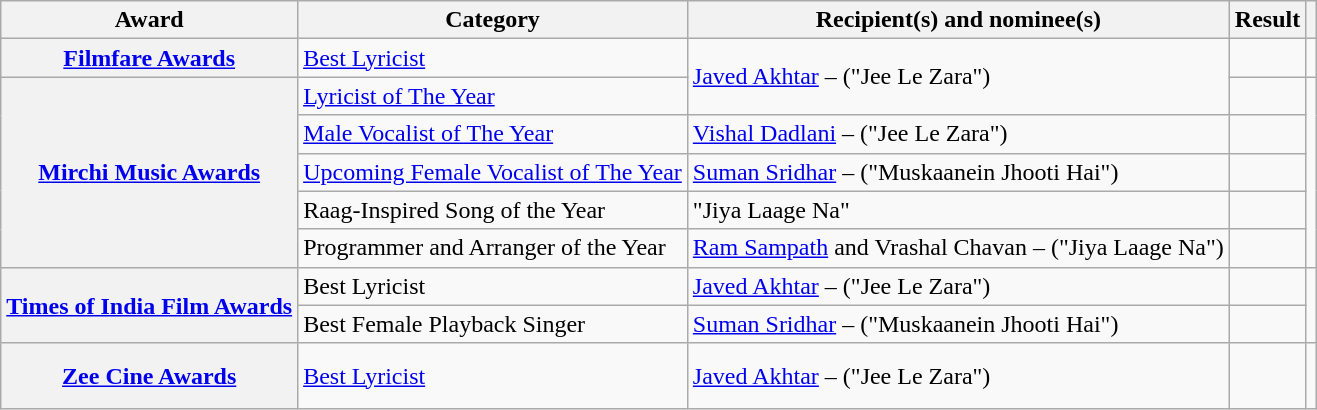<table class="wikitable plainrowheaders sortable">
<tr>
<th scope="col">Award</th>
<th scope="col">Category</th>
<th scope="col">Recipient(s) and nominee(s)</th>
<th scope="col">Result</th>
<th scope="col" class="unsortable"></th>
</tr>
<tr>
<th scope="row"><a href='#'>Filmfare Awards</a></th>
<td><a href='#'>Best Lyricist</a></td>
<td rowspan="2"><a href='#'>Javed Akhtar</a> – ("Jee Le Zara")</td>
<td></td>
<td style="text-align:center;"><br></td>
</tr>
<tr>
<th rowspan="5" scope="row"><a href='#'>Mirchi Music Awards</a></th>
<td><a href='#'>Lyricist of The Year</a></td>
<td></td>
<td rowspan="5" style="text-align:center;"><br><br></td>
</tr>
<tr>
<td><a href='#'>Male Vocalist of The Year</a></td>
<td><a href='#'>Vishal Dadlani</a> – ("Jee Le Zara")</td>
<td></td>
</tr>
<tr>
<td><a href='#'>Upcoming Female Vocalist of The Year</a></td>
<td><a href='#'>Suman Sridhar</a> – ("Muskaanein Jhooti Hai")</td>
<td></td>
</tr>
<tr>
<td>Raag-Inspired Song of the Year</td>
<td>"Jiya Laage Na"</td>
<td></td>
</tr>
<tr>
<td>Programmer and Arranger of the Year</td>
<td><a href='#'>Ram Sampath</a> and Vrashal Chavan – ("Jiya Laage Na")</td>
<td></td>
</tr>
<tr>
<th rowspan="2" scope="row"><a href='#'>Times of India Film Awards</a></th>
<td>Best Lyricist</td>
<td><a href='#'>Javed Akhtar</a> – ("Jee Le Zara")</td>
<td></td>
<td rowspan="2" style="text-align:center;"><br></td>
</tr>
<tr>
<td>Best Female Playback Singer</td>
<td><a href='#'>Suman Sridhar</a> – ("Muskaanein Jhooti Hai")</td>
<td></td>
</tr>
<tr>
<th scope="row"><a href='#'>Zee Cine Awards</a></th>
<td><a href='#'>Best Lyricist</a></td>
<td><a href='#'>Javed Akhtar</a> – ("Jee Le Zara")</td>
<td></td>
<td style="text-align:center;"><br><br></td>
</tr>
</table>
